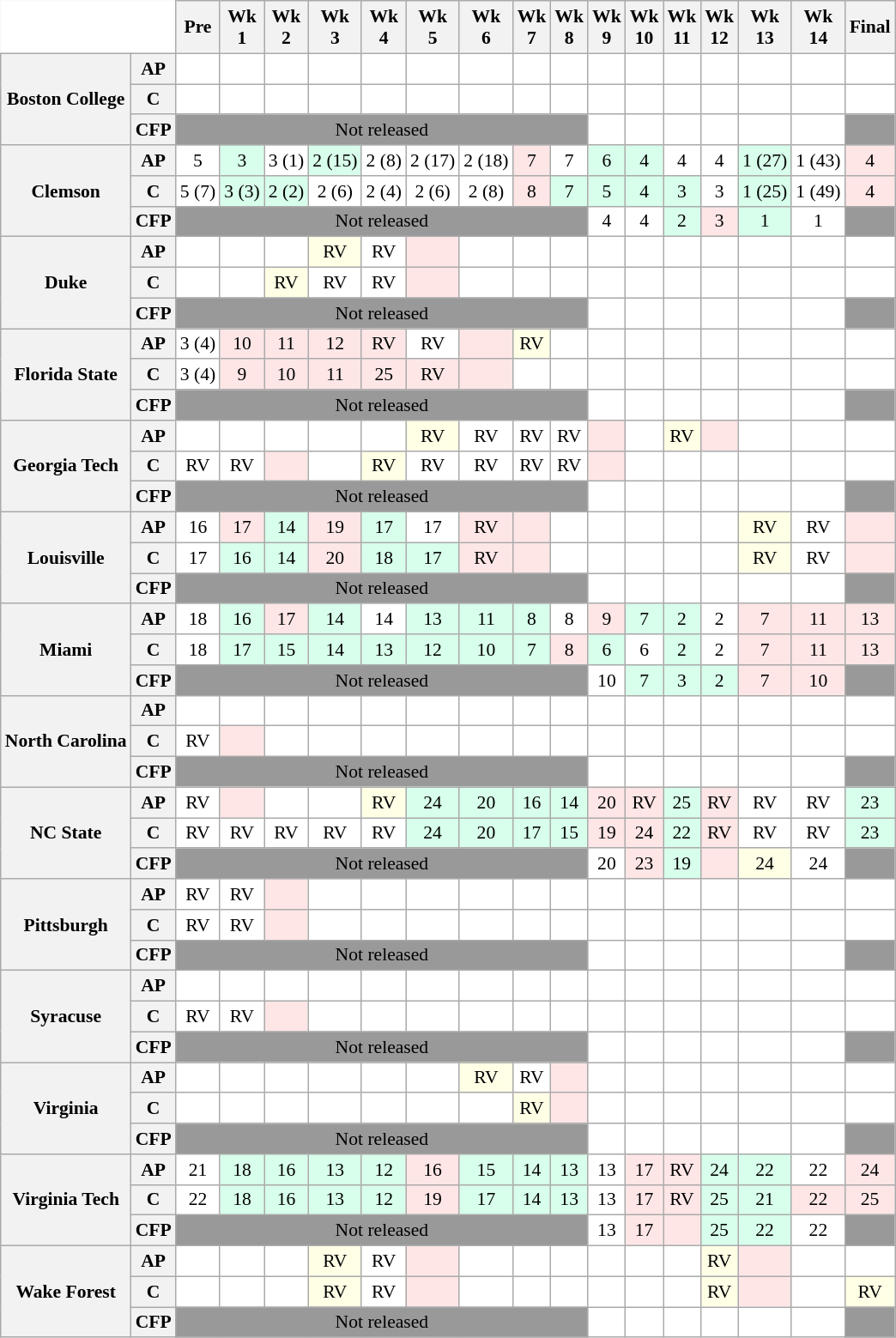<table class="wikitable" style="white-space:nowrap;font-size:90%;">
<tr>
<th colspan=2 style="background:white; border-top-style:hidden; border-left-style:hidden;"> </th>
<th>Pre</th>
<th>Wk<br>1</th>
<th>Wk<br>2</th>
<th>Wk<br>3</th>
<th>Wk<br>4</th>
<th>Wk<br>5</th>
<th>Wk<br>6</th>
<th>Wk<br>7</th>
<th>Wk<br>8</th>
<th>Wk<br>9</th>
<th>Wk<br>10</th>
<th>Wk<br>11</th>
<th>Wk<br>12</th>
<th>Wk<br>13</th>
<th>Wk<br>14</th>
<th>Final</th>
</tr>
<tr "text-align:center;">
<th rowspan=3 style=><strong>Boston College</strong></th>
<th>AP</th>
<td style="background:#FFF;"></td>
<td style="background:#FFF;"></td>
<td style="background:#FFF;"></td>
<td style="background:#FFF;"></td>
<td style="background:#FFF;"></td>
<td style="background:#FFF;"></td>
<td style="background:#FFF;"></td>
<td style="background:#FFF;"></td>
<td style="background:#FFF;"></td>
<td style="background:#FFF;"></td>
<td style="background:#FFF;"></td>
<td style="background:#FFF;"></td>
<td style="background:#FFF;"></td>
<td style="background:#FFF;"></td>
<td style="background:#FFF;"></td>
<td style="background:#FFF;"></td>
</tr>
<tr style="text-align:center;">
<th>C</th>
<td style="background:#FFF;"></td>
<td style="background:#FFF;"></td>
<td style="background:#FFF;"></td>
<td style="background:#FFF;"></td>
<td style="background:#FFF;"></td>
<td style="background:#FFF;"></td>
<td style="background:#FFF;"></td>
<td style="background:#FFF;"></td>
<td style="background:#FFF;"></td>
<td style="background:#FFF;"></td>
<td style="background:#FFF;"></td>
<td style="background:#FFF;"></td>
<td style="background:#FFF;"></td>
<td style="background:#FFF;"></td>
<td style="background:#FFF;"></td>
<td style="background:#FFF;"></td>
</tr>
<tr style="text-align:center;">
<th>CFP</th>
<td colspan=9 style="background:#999;" align=center>Not released</td>
<td style="background:#FFF;"> </td>
<td style="background:#FFF;"></td>
<td style="background:#FFF;"></td>
<td style="background:#FFF;"></td>
<td style="background:#FFF;"></td>
<td style="background:#FFF;"></td>
<td style="background:#999;"></td>
</tr>
<tr style="text-align:center;">
<th rowspan=3 style=><strong>Clemson</strong></th>
<th>AP</th>
<td style="background:#FFF;">5</td>
<td style="background:#d8ffeb;">3</td>
<td style="background:#FFF;">3 (1)</td>
<td style="background:#d8ffeb;">2 (15)</td>
<td style="background:#FFF;">2 (8)</td>
<td style="background:#FFF;">2 (17)</td>
<td style="background:#FFF;">2 (18)</td>
<td style="background:#ffe6e6;">7</td>
<td style="background:#FFF;">7</td>
<td style="background:#d8ffeb;">6</td>
<td style="background:#d8ffeb;">4</td>
<td style="background:#FFF;">4</td>
<td style="background:#FFF;">4</td>
<td style="background:#d8ffeb;">1 (27)</td>
<td style="background:#FFF;">1 (43)</td>
<td style="background:#ffe6e6;">4</td>
</tr>
<tr style="text-align:center;">
<th>C</th>
<td style="background:#FFF;">5 (7)</td>
<td style="background:#d8ffeb;">3 (3)</td>
<td style="background:#d8ffeb;">2 (2)</td>
<td style="background:#FFF;">2 (6)</td>
<td style="background:#FFF;">2 (4)</td>
<td style="background:#FFF;">2 (6)</td>
<td style="background:#FFF;">2 (8)</td>
<td style="background:#ffe6e6;">8</td>
<td style="background:#d8ffeb;">7</td>
<td style="background:#d8ffeb;">5</td>
<td style="background:#d8ffeb;">4</td>
<td style="background:#d8ffeb;">3</td>
<td style="background:#FFF;">3</td>
<td style="background:#d8ffeb;">1 (25)</td>
<td style="background:#FFF;">1 (49)</td>
<td style="background:#ffe6e6;">4</td>
</tr>
<tr style="text-align:center;">
<th>CFP</th>
<td colspan=9 style="background:#999;" align=center>Not released</td>
<td style="background:#FFF;">4</td>
<td style="background:#FFF;">4</td>
<td style="background:#d8ffeb;">2</td>
<td style="background:#ffe6e6;">3</td>
<td style="background:#d8ffeb;">1</td>
<td style="background:#FFF;">1</td>
<td style="background:#999;"></td>
</tr>
<tr style="text-align:center;">
<th rowspan=3 style=><strong>Duke</strong></th>
<th>AP</th>
<td style="background:#FFF;"></td>
<td style="background:#FFF;"></td>
<td style="background:#FFF;"></td>
<td style="background:#ffffe6;">RV</td>
<td style="background:#FFF;">RV</td>
<td style="background:#ffe6e6;"></td>
<td style="background:#FFF;"></td>
<td style="background:#FFF;"></td>
<td style="background:#FFF;"></td>
<td style="background:#FFF;"></td>
<td style="background:#FFF;"></td>
<td style="background:#FFF;"></td>
<td style="background:#FFF;"></td>
<td style="background:#FFF;"></td>
<td style="background:#FFF;"></td>
<td style="background:#FFF;"></td>
</tr>
<tr style="text-align:center;">
<th>C</th>
<td style="background:#FFF;"></td>
<td style="background:#FFF;"></td>
<td style="background:#ffffe6;">RV</td>
<td style="background:#FFF;">RV</td>
<td style="background:#FFF;">RV</td>
<td style="background:#ffe6e6;"></td>
<td style="background:#FFF;"></td>
<td style="background:#FFF;"></td>
<td style="background:#FFF;"></td>
<td style="background:#FFF;"></td>
<td style="background:#FFF;"></td>
<td style="background:#FFF;"></td>
<td style="background:#FFF;"></td>
<td style="background:#FFF;"></td>
<td style="background:#FFF;"></td>
<td style="background:#FFF;"></td>
</tr>
<tr style="text-align:center;">
<th>CFP</th>
<td colspan=9 style="background:#999;" align=center>Not released</td>
<td style="background:#FFF;"> </td>
<td style="background:#FFF;"></td>
<td style="background:#FFF;"></td>
<td style="background:#FFF;"></td>
<td style="background:#FFF;"></td>
<td style="background:#FFF;"></td>
<td style="background:#999;"></td>
</tr>
<tr style="text-align:center;">
<th rowspan=3 style=><strong>Florida State</strong></th>
<th>AP</th>
<td style="background:#FFF;">3 (4)</td>
<td style="background:#ffe6e6;">10</td>
<td style="background:#ffe6e6;">11</td>
<td style="background:#ffe6e6;">12</td>
<td style="background:#ffe6e6;">RV</td>
<td style="background:#FFF;">RV</td>
<td style="background:#ffe6e6;"></td>
<td style="background:#ffffe6;">RV</td>
<td style="background:#FFF;"></td>
<td style="background:#FFF;"></td>
<td style="background:#FFF;"></td>
<td style="background:#FFF;"></td>
<td style="background:#FFF;"></td>
<td style="background:#FFF;"></td>
<td style="background:#FFF;"></td>
<td style="background:#FFF;"></td>
</tr>
<tr style="text-align:center;">
<th>C</th>
<td style="background:#FFF;">3 (4)</td>
<td style="background:#ffe6e6;">9</td>
<td style="background:#ffe6e6;">10</td>
<td style="background:#ffe6e6;">11</td>
<td style="background:#ffe6e6;">25</td>
<td style="background:#ffe6e6;">RV</td>
<td style="background:#ffe6e6;"></td>
<td style="background:#FFF;"></td>
<td style="background:#FFF;"></td>
<td style="background:#FFF;"></td>
<td style="background:#FFF;"></td>
<td style="background:#FFF;"></td>
<td style="background:#FFF;"></td>
<td style="background:#FFF;"></td>
<td style="background:#FFF;"></td>
<td style="background:#FFF;"></td>
</tr>
<tr style="text-align:center;">
<th>CFP</th>
<td colspan=9 style="background:#999;" align=center>Not released</td>
<td style="background:#FFF;"> </td>
<td style="background:#FFF;"></td>
<td style="background:#FFF;"></td>
<td style="background:#FFF;"></td>
<td style="background:#FFF;"></td>
<td style="background:#FFF;"></td>
<td style="background:#999;"></td>
</tr>
<tr style="text-align:center;">
<th rowspan=3 style=><strong>Georgia Tech</strong></th>
<th>AP</th>
<td style="background:#FFF;"></td>
<td style="background:#FFF;"></td>
<td style="background:#FFF;"></td>
<td style="background:#FFF;"></td>
<td style="background:#FFF;"></td>
<td style="background:#ffffe6;">RV</td>
<td style="background:#FFF;">RV</td>
<td style="background:#FFF;">RV</td>
<td style="background:#FFF;">RV</td>
<td style="background:#ffe6e6;"></td>
<td style="background:#fff;"></td>
<td style="background:#ffffe6;">RV</td>
<td style="background:#ffe6e6;"></td>
<td style="background:#FFF;"></td>
<td style="background:#FFF;"></td>
<td style="background:#FFF;"></td>
</tr>
<tr style="text-align:center;">
<th>C</th>
<td style="background:#FFF;">RV</td>
<td style="background:#FFF;">RV</td>
<td style="background:#ffe6e6;"></td>
<td style="background:#FFF;"></td>
<td style="background:#ffffe6;">RV</td>
<td style="background:#FFF;">RV</td>
<td style="background:#FFF;">RV</td>
<td style="background:#FFF;">RV</td>
<td style="background:#FFF;">RV</td>
<td style="background:#ffe6e6;"></td>
<td style="background:#FFF;"></td>
<td style="background:#FFF;"></td>
<td style="background:#FFF;"></td>
<td style="background:#FFF;"></td>
<td style="background:#FFF;"></td>
<td style="background:#FFF;"></td>
</tr>
<tr style="text-align:center;">
<th>CFP</th>
<td colspan=9 style="background:#999;" align=center>Not released</td>
<td style="background:#FFF;"> </td>
<td style="background:#FFF;"></td>
<td style="background:#FFF;"></td>
<td style="background:#FFF;"></td>
<td style="background:#FFF;"></td>
<td style="background:#FFF;"></td>
<td style="background:#999;"></td>
</tr>
<tr style="text-align:center;">
<th rowspan=3 style=><strong>Louisville</strong></th>
<th>AP</th>
<td style="background:#FFF;">16</td>
<td style="background:#ffe6e6;">17</td>
<td style="background:#d8ffeb;">14</td>
<td style="background:#ffe6e6;">19</td>
<td style="background:#d8ffeb;">17</td>
<td style="background:#FFF;">17</td>
<td style="background:#ffe6e6;">RV</td>
<td style="background:#ffe6e6;"></td>
<td style="background:#FFF;"></td>
<td style="background:#FFF;"></td>
<td style="background:#FFF;"></td>
<td style="background:#FFF;"></td>
<td style="background:#FFF;"></td>
<td style="background:#ffffe6;">RV</td>
<td style="background:#FFF;">RV</td>
<td style="background:#ffe6e6;"></td>
</tr>
<tr style="text-align:center;">
<th>C</th>
<td style="background:#FFF;">17</td>
<td style="background:#d8ffeb;">16</td>
<td style="background:#d8ffeb;">14</td>
<td style="background:#ffe6e6;">20</td>
<td style="background:#d8ffeb;">18</td>
<td style="background:#d8ffeb;">17</td>
<td style="background:#ffe6e6;">RV</td>
<td style="background:#ffe6e6;"></td>
<td style="background:#FFF;"></td>
<td style="background:#FFF;"></td>
<td style="background:#FFF;"></td>
<td style="background:#FFF;"></td>
<td style="background:#FFF;"></td>
<td style="background:#ffffe6;">RV</td>
<td style="background:#FFF;">RV</td>
<td style="background:#ffe6e6;"></td>
</tr>
<tr style="text-align:center;">
<th>CFP</th>
<td colspan=9 style="background:#999;" align=center>Not released</td>
<td style="background:#FFF;"> </td>
<td style="background:#FFF;"></td>
<td style="background:#FFF;"></td>
<td style="background:#FFF;"></td>
<td style="background:#FFF;"></td>
<td style="background:#FFF;"></td>
<td style="background:#999;"></td>
</tr>
<tr style="text-align:center;">
<th rowspan=3 style=><strong>Miami</strong></th>
<th>AP</th>
<td style="background:#FFF;">18</td>
<td style="background:#d8ffeb;">16</td>
<td style="background:#ffe6e6;">17</td>
<td style="background:#d8ffeb;">14</td>
<td style="background:#FFF;">14</td>
<td style="background:#d8ffeb;">13</td>
<td style="background:#d8ffeb;">11</td>
<td style="background:#d8ffeb;">8</td>
<td style="background:#fff;">8</td>
<td style="background:#ffe6e6;">9</td>
<td style="background:#d8ffeb;">7</td>
<td style="background:#d8ffeb;">2</td>
<td style="background:#FFF;">2</td>
<td style="background:#ffe6e6;">7</td>
<td style="background:#ffe6e6;">11</td>
<td style="background:#ffe6e6;">13</td>
</tr>
<tr style="text-align:center;">
<th>C</th>
<td style="background:#FFF;">18</td>
<td style="background:#d8ffeb;">17</td>
<td style="background:#d8ffeb;">15</td>
<td style="background:#d8ffeb;">14</td>
<td style="background:#d8ffeb;">13</td>
<td style="background:#d8ffeb;">12</td>
<td style="background:#d8ffeb;">10</td>
<td style="background:#d8ffeb;">7</td>
<td style="background:#ffe6e6;">8</td>
<td style="background:#d8ffeb;">6</td>
<td style="background:#FFF;">6</td>
<td style="background:#d8ffeb;">2</td>
<td style="background:#FFF;">2</td>
<td style="background:#ffe6e6;">7</td>
<td style="background:#ffe6e6;">11</td>
<td style="background:#ffe6e6;">13</td>
</tr>
<tr style="text-align:center;">
<th>CFP</th>
<td colspan=9 style="background:#999;" align=center>Not released</td>
<td style="background:#FFF;">10</td>
<td style="background:#d8ffeb;">7</td>
<td style="background:#d8ffeb;">3</td>
<td style="background:#d8ffeb;">2</td>
<td style="background:#ffe6e6;">7</td>
<td style="background:#ffe6e6;">10</td>
<td style="background:#999;"></td>
</tr>
<tr style="text-align:center;">
<th rowspan=3 style=><strong>North Carolina</strong></th>
<th>AP</th>
<td style="background:#FFF;"></td>
<td style="background:#FFF;"></td>
<td style="background:#FFF;"></td>
<td style="background:#FFF;"></td>
<td style="background:#FFF;"></td>
<td style="background:#FFF;"></td>
<td style="background:#FFF;"></td>
<td style="background:#FFF;"></td>
<td style="background:#FFF;"></td>
<td style="background:#FFF;"></td>
<td style="background:#FFF;"></td>
<td style="background:#FFF;"></td>
<td style="background:#FFF;"></td>
<td style="background:#FFF;"></td>
<td style="background:#FFF;"></td>
<td style="background:#FFF;"></td>
</tr>
<tr style="text-align:center;">
<th>C</th>
<td style="background:#FFF;">RV</td>
<td style="background:#ffe6e6;"></td>
<td style="background:#FFF;"></td>
<td style="background:#FFF;"></td>
<td style="background:#FFF;"></td>
<td style="background:#FFF;"></td>
<td style="background:#FFF;"></td>
<td style="background:#FFF;"></td>
<td style="background:#FFF;"></td>
<td style="background:#FFF;"></td>
<td style="background:#FFF;"></td>
<td style="background:#FFF;"></td>
<td style="background:#FFF;"></td>
<td style="background:#FFF;"></td>
<td style="background:#FFF;"></td>
<td style="background:#FFF;"></td>
</tr>
<tr style="text-align:center;">
<th>CFP</th>
<td colspan=9 style="background:#999;" align=center>Not released</td>
<td style="background:#FFF;"> </td>
<td style="background:#FFF;"></td>
<td style="background:#FFF;"></td>
<td style="background:#FFF;"></td>
<td style="background:#FFF;"></td>
<td style="background:#FFF;"></td>
<td style="background:#999;"></td>
</tr>
<tr style="text-align:center;">
<th rowspan=3 style=><strong>NC State</strong></th>
<th>AP</th>
<td style="background:#FFF;">RV</td>
<td style="background:#ffe6e6;"></td>
<td style="background:#FFF;"></td>
<td style="background:#FFF;"></td>
<td style="background:#ffffe6;">RV</td>
<td style="background:#d8ffeb;">24</td>
<td style="background:#d8ffeb;">20</td>
<td style="background:#d8ffeb;">16</td>
<td style="background:#d8ffeb;">14</td>
<td style="background:#ffe6e6;">20</td>
<td style="background:#ffe6e6;">RV</td>
<td style="background:#d8ffeb;">25</td>
<td style="background:#ffe6e6;">RV</td>
<td style="background:#FFF;">RV</td>
<td style="background:#FFF;">RV</td>
<td style="background:#d8ffeb;">23</td>
</tr>
<tr style="text-align:center;">
<th>C</th>
<td style="background:#FFF;">RV</td>
<td style="background:#FFF;">RV</td>
<td style="background:#FFF;">RV</td>
<td style="background:#FFF;">RV</td>
<td style="background:#FFF;">RV</td>
<td style="background:#d8ffeb;">24</td>
<td style="background:#d8ffeb;">20</td>
<td style="background:#d8ffeb;">17</td>
<td style="background:#d8ffeb;">15</td>
<td style="background:#ffe6e6;">19</td>
<td style="background:#ffe6e6;">24</td>
<td style="background:#d8ffeb;">22</td>
<td style="background:#ffe6e6;">RV</td>
<td style="background:#FFF;">RV</td>
<td style="background:#FFF;">RV</td>
<td style="background:#d8ffeb;">23</td>
</tr>
<tr style="text-align:center;">
<th>CFP</th>
<td colspan=9 style="background:#999;" align=center>Not released</td>
<td style="background:#FFF;">20</td>
<td style="background:#ffe6e6;">23</td>
<td style="background:#d8ffeb;">19</td>
<td style="background:#ffe6e6;"></td>
<td style="background:#ffffe6;">24</td>
<td style="background:#FFF;">24</td>
<td style="background:#999;"></td>
</tr>
<tr style="text-align:center;">
<th rowspan=3 style=><strong>Pittsburgh</strong></th>
<th>AP</th>
<td style="background:#FFF;">RV</td>
<td style="background:#FFF;">RV</td>
<td style="background:#ffe6e6;"></td>
<td style="background:#FFF;"></td>
<td style="background:#FFF;"></td>
<td style="background:#FFF;"></td>
<td style="background:#FFF;"></td>
<td style="background:#FFF;"></td>
<td style="background:#FFF;"></td>
<td style="background:#FFF;"></td>
<td style="background:#FFF;"></td>
<td style="background:#FFF;"></td>
<td style="background:#FFF;"></td>
<td style="background:#FFF;"></td>
<td style="background:#FFF;"></td>
<td style="background:#FFF;"></td>
</tr>
<tr style="text-align:center;">
<th>C</th>
<td style="background:#FFF;">RV</td>
<td style="background:#FFF;">RV</td>
<td style="background:#ffe6e6;"></td>
<td style="background:#FFF;"></td>
<td style="background:#FFF;"></td>
<td style="background:#FFF;"></td>
<td style="background:#FFF;"></td>
<td style="background:#FFF;"></td>
<td style="background:#FFF;"></td>
<td style="background:#FFF;"></td>
<td style="background:#FFF;"></td>
<td style="background:#FFF;"></td>
<td style="background:#FFF;"></td>
<td style="background:#FFF;"></td>
<td style="background:#FFF;"></td>
<td style="background:#FFF;"></td>
</tr>
<tr style="text-align:center;">
<th>CFP</th>
<td colspan=9 style="background:#999;" align=center>Not released</td>
<td style="background:#FFF;"> </td>
<td style="background:#FFF;"></td>
<td style="background:#FFF;"></td>
<td style="background:#FFF;"></td>
<td style="background:#FFF;"></td>
<td style="background:#FFF;"></td>
<td style="background:#999;"></td>
</tr>
<tr style="text-align:center;">
<th rowspan=3 style=><strong>Syracuse</strong></th>
<th>AP</th>
<td style="background:#FFF;"></td>
<td style="background:#FFF;"></td>
<td style="background:#FFF;"></td>
<td style="background:#FFF;"></td>
<td style="background:#FFF;"></td>
<td style="background:#FFF;"></td>
<td style="background:#FFF;"></td>
<td style="background:#FFF;"></td>
<td style="background:#FFF;"></td>
<td style="background:#FFF;"></td>
<td style="background:#FFF;"></td>
<td style="background:#FFF;"></td>
<td style="background:#FFF;"></td>
<td style="background:#FFF;"></td>
<td style="background:#FFF;"></td>
<td style="background:#FFF;"></td>
</tr>
<tr style="text-align:center;">
<th>C</th>
<td style="background:#FFF;">RV</td>
<td style="background:#FFF;">RV</td>
<td style="background:#ffe6e6;"></td>
<td style="background:#FFF;"></td>
<td style="background:#FFF;"></td>
<td style="background:#FFF;"></td>
<td style="background:#FFF;"></td>
<td style="background:#FFF;"></td>
<td style="background:#FFF;"></td>
<td style="background:#FFF;"></td>
<td style="background:#FFF;"></td>
<td style="background:#FFF;"></td>
<td style="background:#FFF;"></td>
<td style="background:#FFF;"></td>
<td style="background:#FFF;"></td>
<td style="background:#FFF;"></td>
</tr>
<tr style="text-align:center;">
<th>CFP</th>
<td colspan=9 style="background:#999;" align=center>Not released</td>
<td style="background:#FFF;"> </td>
<td style="background:#FFF;"></td>
<td style="background:#FFF;"></td>
<td style="background:#FFF;"></td>
<td style="background:#FFF;"></td>
<td style="background:#FFF;"></td>
<td style="background:#999;"></td>
</tr>
<tr style="text-align:center;">
<th rowspan=3 style=><strong>Virginia</strong></th>
<th>AP</th>
<td style="background:#FFF;"></td>
<td style="background:#FFF;"></td>
<td style="background:#FFF;"></td>
<td style="background:#FFF;"></td>
<td style="background:#FFF;"></td>
<td style="background:#FFF;"></td>
<td style="background:#ffffe6;">RV</td>
<td style="background:#FFF;">RV</td>
<td style="background:#ffe6e6;"></td>
<td style="background:#FFF;"></td>
<td style="background:#FFF;"></td>
<td style="background:#FFF;"></td>
<td style="background:#FFF;"></td>
<td style="background:#FFF;"></td>
<td style="background:#FFF;"></td>
<td style="background:#FFF;"></td>
</tr>
<tr style="text-align:center;">
<th>C</th>
<td style="background:#FFF;"></td>
<td style="background:#FFF;"></td>
<td style="background:#FFF;"></td>
<td style="background:#FFF;"></td>
<td style="background:#FFF;"></td>
<td style="background:#FFF;"></td>
<td style="background:#FFF;"></td>
<td style="background:#ffffe6;">RV</td>
<td style="background:#ffe6e6;"></td>
<td style="background:#FFF;"></td>
<td style="background:#FFF;"></td>
<td style="background:#FFF;"></td>
<td style="background:#FFF;"></td>
<td style="background:#FFF;"></td>
<td style="background:#FFF;"></td>
<td style="background:#FFF;"></td>
</tr>
<tr style="text-align:center;">
<th>CFP</th>
<td colspan=9 style="background:#999;" align=center>Not released</td>
<td style="background:#FFF;"> </td>
<td style="background:#FFF;"></td>
<td style="background:#FFF;"></td>
<td style="background:#FFF;"></td>
<td style="background:#FFF;"></td>
<td style="background:#FFF;"></td>
<td style="background:#999;"></td>
</tr>
<tr style="text-align:center;">
<th rowspan=3 style=><strong>Virginia Tech</strong></th>
<th>AP</th>
<td style="background:#FFF;">21</td>
<td style="background:#d8ffeb;">18</td>
<td style="background:#d8ffeb;">16</td>
<td style="background:#d8ffeb;">13</td>
<td style="background:#d8ffeb;">12</td>
<td style="background:#ffe6e6;">16</td>
<td style="background:#d8ffeb;">15</td>
<td style="background:#d8ffeb;">14</td>
<td style="background:#d8ffeb;">13</td>
<td style="background:#FFF;">13</td>
<td style="background:#ffe6e6;">17</td>
<td style="background:#ffe6e6;">RV</td>
<td style="background:#d8ffeb;">24</td>
<td style="background:#d8ffeb;">22</td>
<td style="background:#FFF;">22</td>
<td style="background:#ffe6e6;">24</td>
</tr>
<tr style="text-align:center;">
<th>C</th>
<td style="background:#FFF;">22</td>
<td style="background:#d8ffeb;">18</td>
<td style="background:#d8ffeb;">16</td>
<td style="background:#d8ffeb;">13</td>
<td style="background:#d8ffeb;">12</td>
<td style="background:#ffe6e6;">19</td>
<td style="background:#d8ffeb;">17</td>
<td style="background:#d8ffeb;">14</td>
<td style="background:#d8ffeb;">13</td>
<td style="background:#FFF;">13</td>
<td style="background:#ffe6e6;">17</td>
<td style="background:#ffe6e6;">RV</td>
<td style="background:#d8ffeb;">25</td>
<td style="background:#d8ffeb;">21</td>
<td style="background:#ffe6e6;">22</td>
<td style="background:#ffe6e6;">25</td>
</tr>
<tr style="text-align:center;">
<th>CFP</th>
<td colspan=9 style="background:#999;" align=center>Not released</td>
<td style="background:#FFF;">13</td>
<td style="background:#ffe6e6;">17</td>
<td style="background:#ffe6e6;"></td>
<td style="background:#d8ffeb;">25</td>
<td style="background:#d8ffeb;">22</td>
<td style="background:#FFF;">22</td>
<td style="background:#999;"></td>
</tr>
<tr style="text-align:center;">
<th rowspan=3 style=><strong>Wake Forest</strong></th>
<th>AP</th>
<td style="background:#FFF;"></td>
<td style="background:#FFF;"></td>
<td style="background:#FFF;"></td>
<td style="background:#ffffe6;">RV</td>
<td style="background:#FFF;">RV</td>
<td style="background:#ffe6e6;"></td>
<td style="background:#FFF;"></td>
<td style="background:#FFF;"></td>
<td style="background:#FFF;"></td>
<td style="background:#FFF;"></td>
<td style="background:#FFF;"></td>
<td style="background:#FFF;"></td>
<td style="background:#ffffe6;">RV</td>
<td style="background:#ffe6e6;"></td>
<td style="background:#FFF;"></td>
<td style="background:#FFF;"></td>
</tr>
<tr style="text-align:center;">
<th>C</th>
<td style="background:#FFF;"></td>
<td style="background:#FFF;"></td>
<td style="background:#FFF;"></td>
<td style="background:#ffffe6;">RV</td>
<td style="background:#FFF;">RV</td>
<td style="background:#ffe6e6;"></td>
<td style="background:#FFF;"></td>
<td style="background:#FFF;"></td>
<td style="background:#FFF;"></td>
<td style="background:#FFF;"></td>
<td style="background:#FFF;"></td>
<td style="background:#FFF;"></td>
<td style="background:#ffffe6;">RV</td>
<td style="background:#ffe6e6;"></td>
<td style="background:#FFF;"></td>
<td style="background:#ffffe6;">RV</td>
</tr>
<tr style="text-align:center;">
<th>CFP</th>
<td colspan=9 style="background:#999;" align=center>Not released</td>
<td style="background:#FFF;"> </td>
<td style="background:#FFF;"></td>
<td style="background:#FFF;"></td>
<td style="background:#FFF;"></td>
<td style="background:#FFF;"></td>
<td style="background:#FFF;"></td>
<td style="background:#999;"></td>
</tr>
</table>
